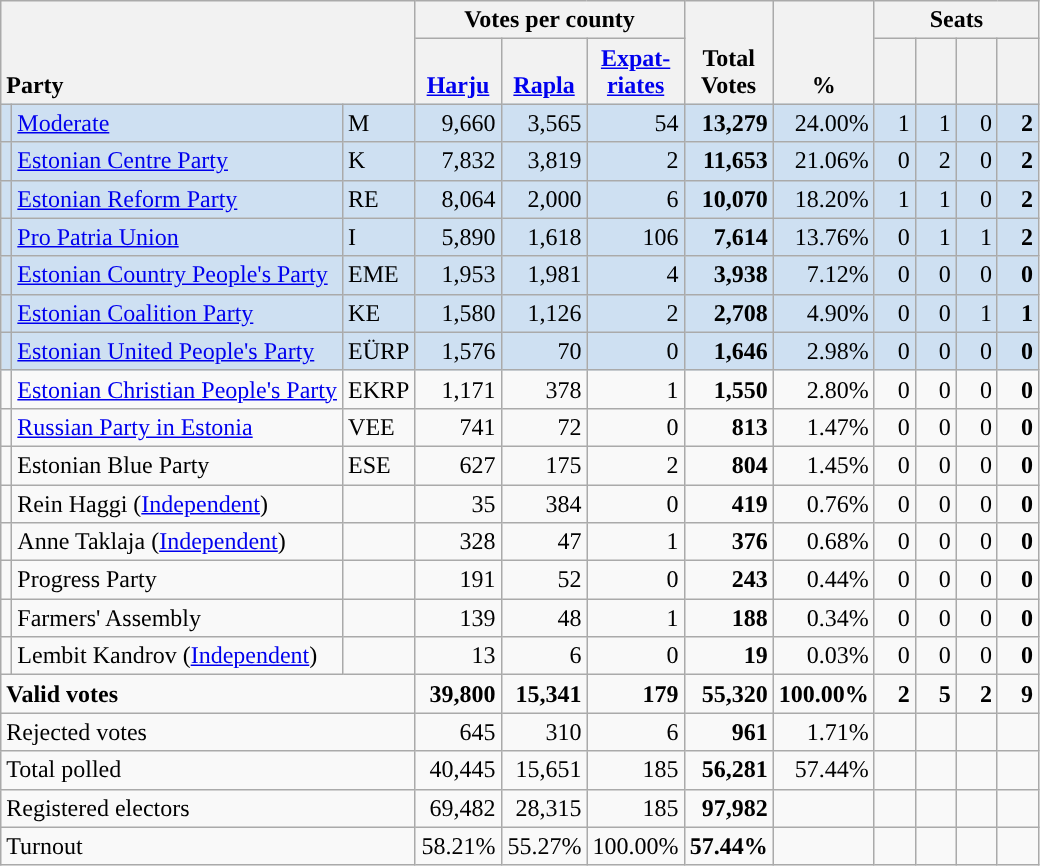<table class="wikitable" border="1" style="text-align:right;">
<tr>
<th style="text-align:left;" valign=bottom rowspan=2 colspan=3>Party</th>
<th colspan=3>Votes per county</th>
<th align=center valign=bottom rowspan=2 width="50">Total Votes</th>
<th align=center valign=bottom rowspan=2 width="50">%</th>
<th colspan=4>Seats</th>
</tr>
<tr>
<th align=center valign=bottom width="50"><a href='#'>Harju</a></th>
<th align=center valign=bottom width="50"><a href='#'>Rapla</a></th>
<th align=center valign=bottom width="50"><a href='#'>Expat- riates</a></th>
<th align=center valign=bottom width="20"><small></small></th>
<th align=center valign=bottom width="20"><small></small></th>
<th align=center valign=bottom width="20"><small></small></th>
<th align=center valign=bottom width="20"><small></small></th>
</tr>
<tr style="background:#CEE0F2;">
<td style="background:"></td>
<td align=left><a href='#'>Moderate</a></td>
<td align=left>M</td>
<td>9,660</td>
<td>3,565</td>
<td>54</td>
<td><strong>13,279</strong></td>
<td>24.00%</td>
<td>1</td>
<td>1</td>
<td>0</td>
<td><strong>2</strong></td>
</tr>
<tr style="background:#CEE0F2;">
<td style="background:"></td>
<td align=left><a href='#'>Estonian Centre Party</a></td>
<td align=left>K</td>
<td>7,832</td>
<td>3,819</td>
<td>2</td>
<td><strong>11,653</strong></td>
<td>21.06%</td>
<td>0</td>
<td>2</td>
<td>0</td>
<td><strong>2</strong></td>
</tr>
<tr style="background:#CEE0F2;">
<td style="background:"></td>
<td align=left><a href='#'>Estonian Reform Party</a></td>
<td align=left>RE</td>
<td>8,064</td>
<td>2,000</td>
<td>6</td>
<td><strong>10,070</strong></td>
<td>18.20%</td>
<td>1</td>
<td>1</td>
<td>0</td>
<td><strong>2</strong></td>
</tr>
<tr style="background:#CEE0F2;">
<td style="background:"></td>
<td align=left><a href='#'>Pro Patria Union</a></td>
<td align=left>I</td>
<td>5,890</td>
<td>1,618</td>
<td>106</td>
<td><strong>7,614</strong></td>
<td>13.76%</td>
<td>0</td>
<td>1</td>
<td>1</td>
<td><strong>2</strong></td>
</tr>
<tr style="background:#CEE0F2;">
<td style="background:"></td>
<td align=left><a href='#'>Estonian Country People's Party</a></td>
<td align=left>EME</td>
<td>1,953</td>
<td>1,981</td>
<td>4</td>
<td><strong>3,938</strong></td>
<td>7.12%</td>
<td>0</td>
<td>0</td>
<td>0</td>
<td><strong>0</strong></td>
</tr>
<tr style="background:#CEE0F2;">
<td style="background:"></td>
<td align=left><a href='#'>Estonian Coalition Party</a></td>
<td align=left>KE</td>
<td>1,580</td>
<td>1,126</td>
<td>2</td>
<td><strong>2,708</strong></td>
<td>4.90%</td>
<td>0</td>
<td>0</td>
<td>1</td>
<td><strong>1</strong></td>
</tr>
<tr style="background:#CEE0F2;">
<td style="background:"></td>
<td align=left><a href='#'>Estonian United People's Party</a></td>
<td align=left>EÜRP</td>
<td>1,576</td>
<td>70</td>
<td>0</td>
<td><strong>1,646</strong></td>
<td>2.98%</td>
<td>0</td>
<td>0</td>
<td>0</td>
<td><strong>0</strong></td>
</tr>
<tr>
<td style="background:"></td>
<td align=left><a href='#'>Estonian Christian People's Party</a></td>
<td align=left>EKRP</td>
<td>1,171</td>
<td>378</td>
<td>1</td>
<td><strong>1,550</strong></td>
<td>2.80%</td>
<td>0</td>
<td>0</td>
<td>0</td>
<td><strong>0</strong></td>
</tr>
<tr>
<td></td>
<td align=left><a href='#'>Russian Party in Estonia</a></td>
<td align=left>VEE</td>
<td>741</td>
<td>72</td>
<td>0</td>
<td><strong>813</strong></td>
<td>1.47%</td>
<td>0</td>
<td>0</td>
<td>0</td>
<td><strong>0</strong></td>
</tr>
<tr>
<td></td>
<td align=left>Estonian Blue Party</td>
<td align=left>ESE</td>
<td>627</td>
<td>175</td>
<td>2</td>
<td><strong>804</strong></td>
<td>1.45%</td>
<td>0</td>
<td>0</td>
<td>0</td>
<td><strong>0</strong></td>
</tr>
<tr>
<td style="background:"></td>
<td align=left>Rein Haggi (<a href='#'>Independent</a>)</td>
<td></td>
<td>35</td>
<td>384</td>
<td>0</td>
<td><strong>419</strong></td>
<td>0.76%</td>
<td>0</td>
<td>0</td>
<td>0</td>
<td><strong>0</strong></td>
</tr>
<tr>
<td style="background:"></td>
<td align=left>Anne Taklaja (<a href='#'>Independent</a>)</td>
<td></td>
<td>328</td>
<td>47</td>
<td>1</td>
<td><strong>376</strong></td>
<td>0.68%</td>
<td>0</td>
<td>0</td>
<td>0</td>
<td><strong>0</strong></td>
</tr>
<tr>
<td></td>
<td align=left>Progress Party</td>
<td></td>
<td>191</td>
<td>52</td>
<td>0</td>
<td><strong>243</strong></td>
<td>0.44%</td>
<td>0</td>
<td>0</td>
<td>0</td>
<td><strong>0</strong></td>
</tr>
<tr>
<td></td>
<td align=left>Farmers' Assembly</td>
<td></td>
<td>139</td>
<td>48</td>
<td>1</td>
<td><strong>188</strong></td>
<td>0.34%</td>
<td>0</td>
<td>0</td>
<td>0</td>
<td><strong>0</strong></td>
</tr>
<tr>
<td style="background:"></td>
<td align=left>Lembit Kandrov (<a href='#'>Independent</a>)</td>
<td></td>
<td>13</td>
<td>6</td>
<td>0</td>
<td><strong>19</strong></td>
<td>0.03%</td>
<td>0</td>
<td>0</td>
<td>0</td>
<td><strong>0</strong></td>
</tr>
<tr style="font-weight:bold">
<td align=left colspan=3>Valid votes</td>
<td>39,800</td>
<td>15,341</td>
<td>179</td>
<td>55,320</td>
<td>100.00%</td>
<td>2</td>
<td>5</td>
<td>2</td>
<td>9</td>
</tr>
<tr>
<td align=left colspan=3>Rejected votes</td>
<td>645</td>
<td>310</td>
<td>6</td>
<td><strong>961</strong></td>
<td>1.71%</td>
<td></td>
<td></td>
<td></td>
<td></td>
</tr>
<tr>
<td align=left colspan=3>Total polled</td>
<td>40,445</td>
<td>15,651</td>
<td>185</td>
<td><strong>56,281</strong></td>
<td>57.44%</td>
<td></td>
<td></td>
<td></td>
<td></td>
</tr>
<tr>
<td align=left colspan=3>Registered electors</td>
<td>69,482</td>
<td>28,315</td>
<td>185</td>
<td><strong>97,982</strong></td>
<td></td>
<td></td>
<td></td>
<td></td>
<td></td>
</tr>
<tr>
<td align=left colspan=3>Turnout</td>
<td>58.21%</td>
<td>55.27%</td>
<td>100.00%</td>
<td><strong>57.44%</strong></td>
<td></td>
<td></td>
<td></td>
<td></td>
<td></td>
</tr>
</table>
